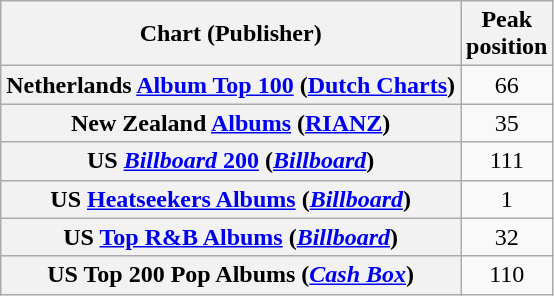<table class="wikitable sortable plainrowheaders" style="text-align:center;">
<tr>
<th>Chart (Publisher)</th>
<th>Peak<br>position</th>
</tr>
<tr>
<th scope="row">Netherlands <a href='#'>Album Top 100</a> (<a href='#'>Dutch Charts</a>)</th>
<td>66</td>
</tr>
<tr>
<th scope="row">New Zealand <a href='#'>Albums</a> (<a href='#'>RIANZ</a>)</th>
<td>35</td>
</tr>
<tr>
<th scope="row">US <a href='#'><em>Billboard</em> 200</a> (<em><a href='#'>Billboard</a></em>)</th>
<td>111</td>
</tr>
<tr>
<th scope="row">US <a href='#'>Heatseekers Albums</a> (<em><a href='#'>Billboard</a></em>)</th>
<td>1</td>
</tr>
<tr>
<th scope="row">US <a href='#'>Top R&B Albums</a> (<em><a href='#'>Billboard</a></em>)</th>
<td>32</td>
</tr>
<tr>
<th scope="row">US Top 200 Pop Albums (<em><a href='#'>Cash Box</a></em>)</th>
<td>110</td>
</tr>
</table>
